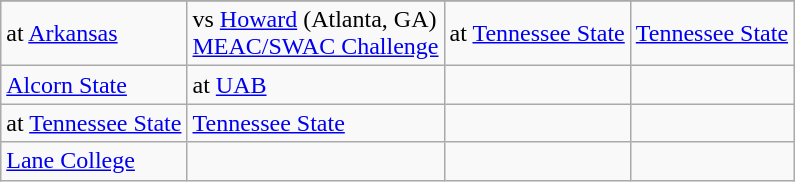<table class="wikitable">
<tr>
</tr>
<tr>
<td>at <a href='#'>Arkansas</a></td>
<td>vs <a href='#'>Howard</a> (Atlanta, GA)<br><a href='#'>MEAC/SWAC Challenge</a></td>
<td>at <a href='#'>Tennessee State</a></td>
<td><a href='#'>Tennessee State</a></td>
</tr>
<tr>
<td><a href='#'>Alcorn State</a></td>
<td>at <a href='#'>UAB</a></td>
<td></td>
<td></td>
</tr>
<tr>
<td>at <a href='#'>Tennessee State</a></td>
<td><a href='#'>Tennessee State</a></td>
<td></td>
<td></td>
</tr>
<tr>
<td><a href='#'>Lane College</a></td>
<td></td>
<td></td>
<td></td>
</tr>
</table>
